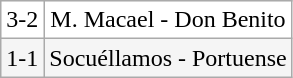<table class="wikitable">
<tr align=center bgcolor=white>
<td>3-2</td>
<td>M. Macael - Don Benito</td>
</tr>
<tr align=center bgcolor=#F5F5F5>
<td>1-1</td>
<td>Socuéllamos - Portuense</td>
</tr>
</table>
